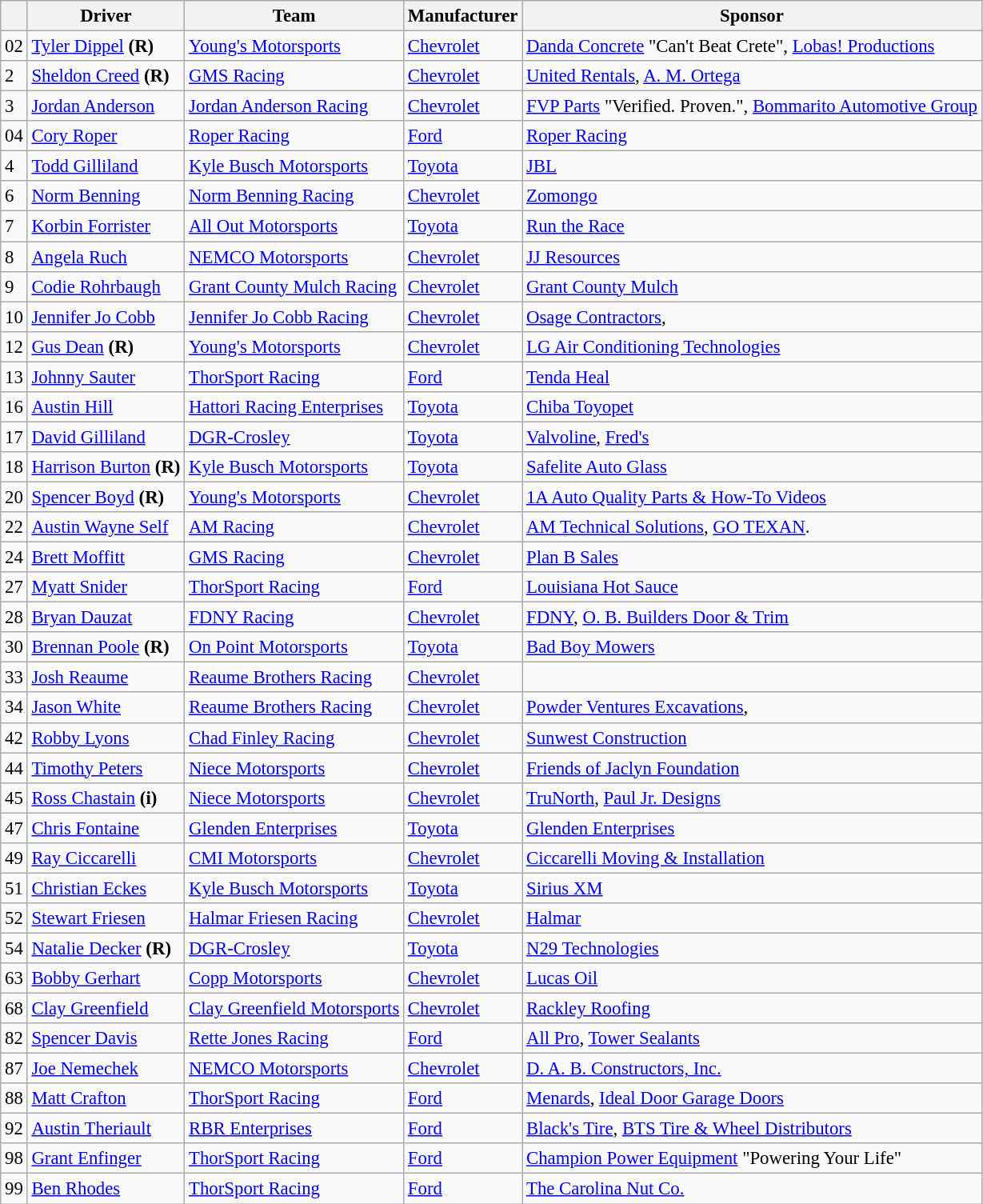<table class="wikitable" style="font-size:95%">
<tr>
<th></th>
<th>Driver</th>
<th>Team</th>
<th>Manufacturer</th>
<th>Sponsor</th>
</tr>
<tr>
<td>02</td>
<td><a href='#'>Tyler Dippel</a> <strong>(R)</strong></td>
<td><a href='#'>Young's Motorsports</a></td>
<td><a href='#'>Chevrolet</a></td>
<td><a href='#'>Danda Concrete</a> "Can't Beat Crete", <a href='#'>Lobas! Productions</a></td>
</tr>
<tr>
<td>2</td>
<td><a href='#'>Sheldon Creed</a> <strong>(R)</strong></td>
<td><a href='#'>GMS Racing</a></td>
<td><a href='#'>Chevrolet</a></td>
<td><a href='#'>United Rentals</a>, <a href='#'>A. M. Ortega</a></td>
</tr>
<tr>
<td>3</td>
<td><a href='#'>Jordan Anderson</a></td>
<td><a href='#'>Jordan Anderson Racing</a></td>
<td><a href='#'>Chevrolet</a></td>
<td><a href='#'>FVP Parts</a> "Verified. Proven.", <a href='#'>Bommarito Automotive Group</a></td>
</tr>
<tr>
<td>04</td>
<td><a href='#'>Cory Roper</a></td>
<td><a href='#'>Roper Racing</a></td>
<td><a href='#'>Ford</a></td>
<td><a href='#'>Roper Racing</a></td>
</tr>
<tr>
<td>4</td>
<td><a href='#'>Todd Gilliland</a></td>
<td><a href='#'>Kyle Busch Motorsports</a></td>
<td><a href='#'>Toyota</a></td>
<td><a href='#'>JBL</a></td>
</tr>
<tr>
<td>6</td>
<td><a href='#'>Norm Benning</a></td>
<td><a href='#'>Norm Benning Racing</a></td>
<td><a href='#'>Chevrolet</a></td>
<td><a href='#'>Zomongo</a></td>
</tr>
<tr>
<td>7</td>
<td><a href='#'>Korbin Forrister</a></td>
<td><a href='#'>All Out Motorsports</a></td>
<td><a href='#'>Toyota</a></td>
<td><a href='#'>Run the Race</a></td>
</tr>
<tr>
<td>8</td>
<td><a href='#'>Angela Ruch</a></td>
<td><a href='#'>NEMCO Motorsports</a></td>
<td><a href='#'>Chevrolet</a></td>
<td><a href='#'>JJ Resources</a></td>
</tr>
<tr>
<td>9</td>
<td><a href='#'>Codie Rohrbaugh</a></td>
<td><a href='#'>Grant County Mulch Racing</a></td>
<td><a href='#'>Chevrolet</a></td>
<td><a href='#'>Grant County Mulch</a></td>
</tr>
<tr>
<td>10</td>
<td><a href='#'>Jennifer Jo Cobb</a></td>
<td><a href='#'>Jennifer Jo Cobb Racing</a></td>
<td><a href='#'>Chevrolet</a></td>
<td><a href='#'>Osage Contractors</a>, </td>
</tr>
<tr>
<td>12</td>
<td><a href='#'>Gus Dean</a> <strong>(R)</strong></td>
<td><a href='#'>Young's Motorsports</a></td>
<td><a href='#'>Chevrolet</a></td>
<td><a href='#'>LG Air Conditioning Technologies</a></td>
</tr>
<tr>
<td>13</td>
<td><a href='#'>Johnny Sauter</a></td>
<td><a href='#'>ThorSport Racing</a></td>
<td><a href='#'>Ford</a></td>
<td><a href='#'>Tenda Heal</a></td>
</tr>
<tr>
<td>16</td>
<td><a href='#'>Austin Hill</a></td>
<td><a href='#'>Hattori Racing Enterprises</a></td>
<td><a href='#'>Toyota</a></td>
<td><a href='#'>Chiba Toyopet</a></td>
</tr>
<tr>
<td>17</td>
<td><a href='#'>David Gilliland</a></td>
<td><a href='#'>DGR-Crosley</a></td>
<td><a href='#'>Toyota</a></td>
<td><a href='#'>Valvoline</a>, <a href='#'>Fred's</a></td>
</tr>
<tr>
<td>18</td>
<td><a href='#'>Harrison Burton</a> <strong>(R)</strong></td>
<td><a href='#'>Kyle Busch Motorsports</a></td>
<td><a href='#'>Toyota</a></td>
<td><a href='#'>Safelite Auto Glass</a></td>
</tr>
<tr>
<td>20</td>
<td><a href='#'>Spencer Boyd</a> <strong>(R)</strong></td>
<td><a href='#'>Young's Motorsports</a></td>
<td><a href='#'>Chevrolet</a></td>
<td><a href='#'>1A Auto Quality Parts & How-To Videos</a></td>
</tr>
<tr>
<td>22</td>
<td><a href='#'>Austin Wayne Self</a></td>
<td><a href='#'>AM Racing</a></td>
<td><a href='#'>Chevrolet</a></td>
<td><a href='#'>AM Technical Solutions</a>, <a href='#'>GO TEXAN</a>.</td>
</tr>
<tr>
<td>24</td>
<td><a href='#'>Brett Moffitt</a></td>
<td><a href='#'>GMS Racing</a></td>
<td><a href='#'>Chevrolet</a></td>
<td><a href='#'>Plan B Sales</a></td>
</tr>
<tr>
<td>27</td>
<td><a href='#'>Myatt Snider</a></td>
<td><a href='#'>ThorSport Racing</a></td>
<td><a href='#'>Ford</a></td>
<td><a href='#'>Louisiana Hot Sauce</a></td>
</tr>
<tr>
<td>28</td>
<td><a href='#'>Bryan Dauzat</a></td>
<td><a href='#'>FDNY Racing</a></td>
<td><a href='#'>Chevrolet</a></td>
<td><a href='#'>FDNY</a>, <a href='#'>O. B. Builders Door & Trim</a></td>
</tr>
<tr>
<td>30</td>
<td><a href='#'>Brennan Poole</a> <strong>(R)</strong></td>
<td><a href='#'>On Point Motorsports</a></td>
<td><a href='#'>Toyota</a></td>
<td><a href='#'>Bad Boy Mowers</a></td>
</tr>
<tr>
<td>33</td>
<td><a href='#'>Josh Reaume</a></td>
<td><a href='#'>Reaume Brothers Racing</a></td>
<td><a href='#'>Chevrolet</a></td>
<td></td>
</tr>
<tr>
<td>34</td>
<td><a href='#'>Jason White</a></td>
<td><a href='#'>Reaume Brothers Racing</a></td>
<td><a href='#'>Chevrolet</a></td>
<td><a href='#'>Powder Ventures Excavations</a>, </td>
</tr>
<tr>
<td>42</td>
<td><a href='#'>Robby Lyons</a></td>
<td><a href='#'>Chad Finley Racing</a></td>
<td><a href='#'>Chevrolet</a></td>
<td><a href='#'>Sunwest Construction</a></td>
</tr>
<tr>
<td>44</td>
<td><a href='#'>Timothy Peters</a></td>
<td><a href='#'>Niece Motorsports</a></td>
<td><a href='#'>Chevrolet</a></td>
<td><a href='#'>Friends of Jaclyn Foundation</a></td>
</tr>
<tr>
<td>45</td>
<td><a href='#'>Ross Chastain</a> <strong>(i)</strong></td>
<td><a href='#'>Niece Motorsports</a></td>
<td><a href='#'>Chevrolet</a></td>
<td><a href='#'>TruNorth</a>, <a href='#'>Paul Jr. Designs</a></td>
</tr>
<tr>
<td>47</td>
<td><a href='#'>Chris Fontaine</a></td>
<td><a href='#'>Glenden Enterprises</a></td>
<td><a href='#'>Toyota</a></td>
<td><a href='#'>Glenden Enterprises</a></td>
</tr>
<tr>
<td>49</td>
<td><a href='#'>Ray Ciccarelli</a></td>
<td><a href='#'>CMI Motorsports</a></td>
<td><a href='#'>Chevrolet</a></td>
<td><a href='#'>Ciccarelli Moving & Installation</a></td>
</tr>
<tr>
<td>51</td>
<td><a href='#'>Christian Eckes</a></td>
<td><a href='#'>Kyle Busch Motorsports</a></td>
<td><a href='#'>Toyota</a></td>
<td><a href='#'>Sirius XM</a></td>
</tr>
<tr>
<td>52</td>
<td><a href='#'>Stewart Friesen</a></td>
<td><a href='#'>Halmar Friesen Racing</a></td>
<td><a href='#'>Chevrolet</a></td>
<td><a href='#'>Halmar</a></td>
</tr>
<tr>
<td>54</td>
<td><a href='#'>Natalie Decker</a> <strong>(R)</strong></td>
<td><a href='#'>DGR-Crosley</a></td>
<td><a href='#'>Toyota</a></td>
<td><a href='#'>N29 Technologies</a></td>
</tr>
<tr>
<td>63</td>
<td><a href='#'>Bobby Gerhart</a></td>
<td><a href='#'>Copp Motorsports</a></td>
<td><a href='#'>Chevrolet</a></td>
<td><a href='#'>Lucas Oil</a></td>
</tr>
<tr>
<td>68</td>
<td><a href='#'>Clay Greenfield</a></td>
<td><a href='#'>Clay Greenfield Motorsports</a></td>
<td><a href='#'>Chevrolet</a></td>
<td><a href='#'>Rackley Roofing</a></td>
</tr>
<tr>
<td>82</td>
<td><a href='#'>Spencer Davis</a></td>
<td><a href='#'>Rette Jones Racing</a></td>
<td><a href='#'>Ford</a></td>
<td><a href='#'>All Pro</a>, <a href='#'>Tower Sealants</a></td>
</tr>
<tr>
<td>87</td>
<td><a href='#'>Joe Nemechek</a></td>
<td><a href='#'>NEMCO Motorsports</a></td>
<td><a href='#'>Chevrolet</a></td>
<td><a href='#'>D. A. B. Constructors, Inc.</a></td>
</tr>
<tr>
<td>88</td>
<td><a href='#'>Matt Crafton</a></td>
<td><a href='#'>ThorSport Racing</a></td>
<td><a href='#'>Ford</a></td>
<td><a href='#'>Menards</a>, <a href='#'>Ideal Door Garage Doors</a></td>
</tr>
<tr>
<td>92</td>
<td><a href='#'>Austin Theriault</a></td>
<td><a href='#'>RBR Enterprises</a></td>
<td><a href='#'>Ford</a></td>
<td><a href='#'>Black's Tire</a>, <a href='#'>BTS Tire & Wheel Distributors</a></td>
</tr>
<tr>
<td>98</td>
<td><a href='#'>Grant Enfinger</a></td>
<td><a href='#'>ThorSport Racing</a></td>
<td><a href='#'>Ford</a></td>
<td><a href='#'>Champion Power Equipment</a> "Powering Your Life"</td>
</tr>
<tr>
<td>99</td>
<td><a href='#'>Ben Rhodes</a></td>
<td><a href='#'>ThorSport Racing</a></td>
<td><a href='#'>Ford</a></td>
<td><a href='#'>The Carolina Nut Co.</a></td>
</tr>
</table>
